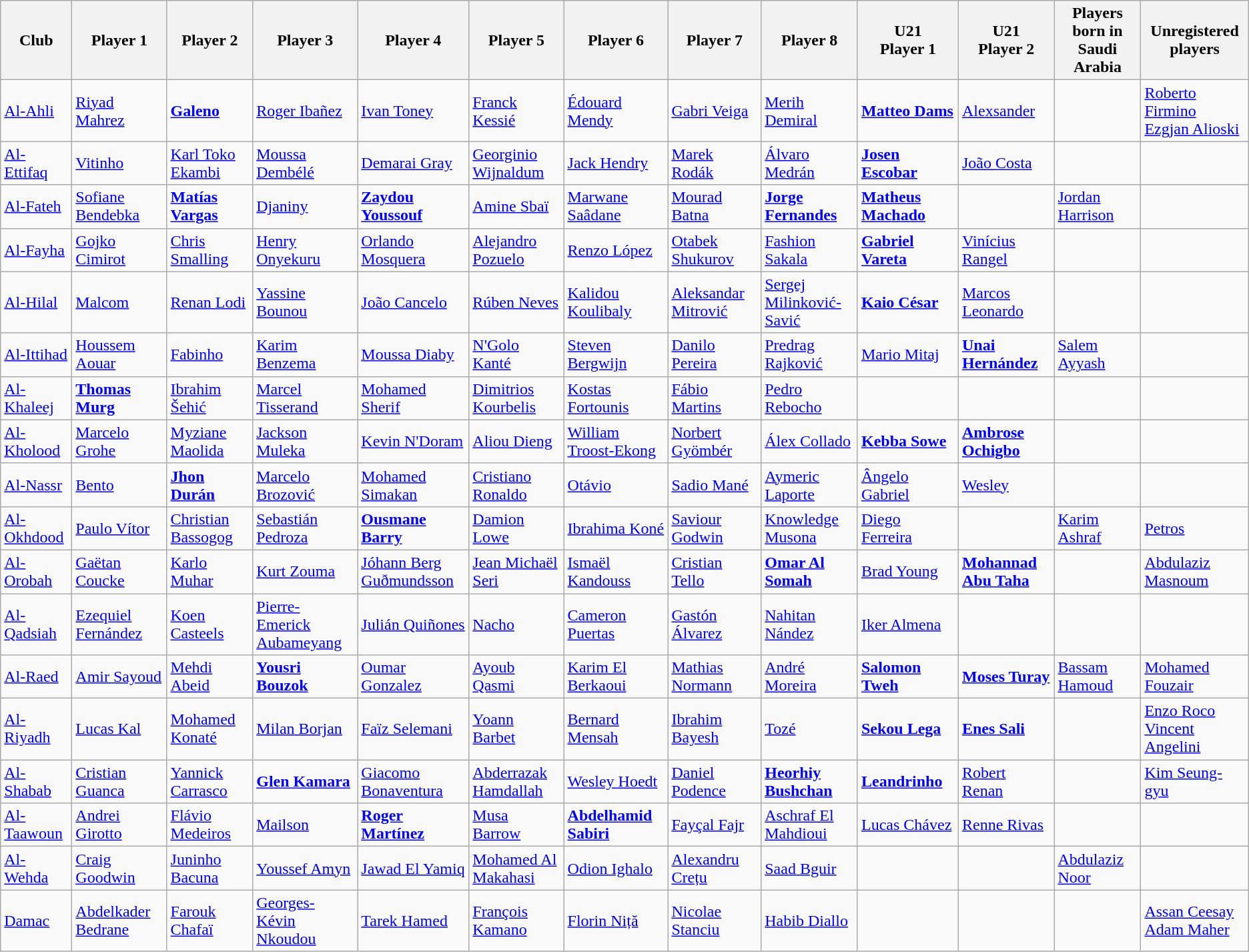<table class="wikitable">
<tr>
<th width="120">Club</th>
<th width="250">Player 1</th>
<th width="250">Player 2</th>
<th width="250">Player 3</th>
<th width="250">Player 4</th>
<th width="250">Player 5</th>
<th width="250">Player 6</th>
<th width="250">Player 7</th>
<th width="250">Player 8</th>
<th width="250">U21<br>Player 1</th>
<th width="250">U21<br>Player 2</th>
<th width="250">Players born in Saudi Arabia</th>
<th width="250">Unregistered players</th>
</tr>
<tr>
<td><a href='#'>Al-Ahli</a></td>
<td> <a href='#'>Riyad Mahrez</a></td>
<td> <strong><a href='#'>Galeno</a></strong></td>
<td> <a href='#'>Roger Ibañez</a></td>
<td> <a href='#'>Ivan Toney</a></td>
<td> <a href='#'>Franck Kessié</a></td>
<td> <a href='#'>Édouard Mendy</a></td>
<td> <a href='#'>Gabri Veiga</a></td>
<td> <a href='#'>Merih Demiral</a></td>
<td> <strong><a href='#'>Matteo Dams</a></strong></td>
<td> <a href='#'>Alexsander</a></td>
<td></td>
<td> <a href='#'>Roberto Firmino</a><br> <a href='#'>Ezgjan Alioski</a></td>
</tr>
<tr>
<td><a href='#'>Al-Ettifaq</a></td>
<td> <a href='#'>Vitinho</a></td>
<td> <a href='#'>Karl Toko Ekambi</a></td>
<td> <a href='#'>Moussa Dembélé</a></td>
<td> <a href='#'>Demarai Gray</a></td>
<td> <a href='#'>Georginio Wijnaldum</a></td>
<td> <a href='#'>Jack Hendry</a></td>
<td> <a href='#'>Marek Rodák</a></td>
<td> <a href='#'>Álvaro Medrán</a></td>
<td> <strong><a href='#'>Josen Escobar</a></strong></td>
<td> <a href='#'>João Costa</a></td>
<td></td>
<td></td>
</tr>
<tr>
<td><a href='#'>Al-Fateh</a></td>
<td> <a href='#'>Sofiane Bendebka</a></td>
<td> <strong><a href='#'>Matías Vargas</a></strong></td>
<td> <a href='#'>Djaniny</a></td>
<td> <strong><a href='#'>Zaydou Youssouf</a></strong></td>
<td> <a href='#'>Amine Sbaï</a></td>
<td> <a href='#'>Marwane Saâdane</a></td>
<td> <a href='#'>Mourad Batna</a></td>
<td> <strong><a href='#'>Jorge Fernandes</a></strong></td>
<td> <strong><a href='#'>Matheus Machado</a></strong></td>
<td></td>
<td> <a href='#'>Jordan Harrison</a></td>
<td></td>
</tr>
<tr>
<td><a href='#'>Al-Fayha</a></td>
<td> <a href='#'>Gojko Cimirot</a></td>
<td> <a href='#'>Chris Smalling</a></td>
<td> <a href='#'>Henry Onyekuru</a></td>
<td> <a href='#'>Orlando Mosquera</a></td>
<td> <a href='#'>Alejandro Pozuelo</a></td>
<td> <a href='#'>Renzo López</a></td>
<td> <a href='#'>Otabek Shukurov</a></td>
<td> <a href='#'>Fashion Sakala</a></td>
<td> <strong><a href='#'>Gabriel Vareta</a></strong></td>
<td> <a href='#'>Vinícius Rangel</a></td>
<td></td>
<td></td>
</tr>
<tr>
<td><a href='#'>Al-Hilal</a></td>
<td> <a href='#'>Malcom</a></td>
<td> <a href='#'>Renan Lodi</a></td>
<td> <a href='#'>Yassine Bounou</a></td>
<td> <a href='#'>João Cancelo</a></td>
<td> <a href='#'>Rúben Neves</a></td>
<td> <a href='#'>Kalidou Koulibaly</a></td>
<td> <a href='#'>Aleksandar Mitrović</a></td>
<td> <a href='#'>Sergej Milinković-Savić</a></td>
<td> <strong><a href='#'>Kaio César</a></strong></td>
<td> <a href='#'>Marcos Leonardo</a></td>
<td></td>
<td></td>
</tr>
<tr>
<td><a href='#'>Al-Ittihad</a></td>
<td> <a href='#'>Houssem Aouar</a></td>
<td> <a href='#'>Fabinho</a></td>
<td> <a href='#'>Karim Benzema</a></td>
<td> <a href='#'>Moussa Diaby</a></td>
<td> <a href='#'>N'Golo Kanté</a></td>
<td> <a href='#'>Steven Bergwijn</a></td>
<td> <a href='#'>Danilo Pereira</a></td>
<td> <a href='#'>Predrag Rajković</a></td>
<td>  <a href='#'>Mario Mitaj</a></td>
<td> <strong><a href='#'>Unai Hernández</a></strong></td>
<td> <a href='#'>Salem Ayyash</a></td>
<td></td>
</tr>
<tr>
<td><a href='#'>Al-Khaleej</a></td>
<td> <strong><a href='#'>Thomas Murg</a></strong></td>
<td> <a href='#'>Ibrahim Šehić</a></td>
<td> <a href='#'>Marcel Tisserand</a></td>
<td> <a href='#'>Mohamed Sherif</a></td>
<td> <a href='#'>Dimitrios Kourbelis</a></td>
<td> <a href='#'>Kostas Fortounis</a></td>
<td> <a href='#'>Fábio Martins</a></td>
<td> <a href='#'>Pedro Rebocho</a></td>
<td></td>
<td></td>
<td></td>
<td></td>
</tr>
<tr>
<td><a href='#'>Al-Kholood</a></td>
<td> <a href='#'>Marcelo Grohe</a></td>
<td> <a href='#'>Myziane Maolida</a></td>
<td> <a href='#'>Jackson Muleka</a></td>
<td> <a href='#'>Kevin N'Doram</a></td>
<td> <a href='#'>Aliou Dieng</a></td>
<td> <a href='#'>William Troost-Ekong</a></td>
<td> <a href='#'>Norbert Gyömbér</a></td>
<td> <a href='#'>Álex Collado</a></td>
<td> <strong><a href='#'>Kebba Sowe</a></strong></td>
<td> <strong><a href='#'>Ambrose Ochigbo</a></strong></td>
<td></td>
<td></td>
</tr>
<tr>
<td><a href='#'>Al-Nassr</a></td>
<td> <a href='#'>Bento</a></td>
<td> <strong><a href='#'>Jhon Durán</a></strong></td>
<td> <a href='#'>Marcelo Brozović</a></td>
<td> <a href='#'>Mohamed Simakan</a></td>
<td> <a href='#'>Cristiano Ronaldo</a></td>
<td> <a href='#'>Otávio</a></td>
<td> <a href='#'>Sadio Mané</a></td>
<td> <a href='#'>Aymeric Laporte</a></td>
<td> <a href='#'>Ângelo Gabriel</a></td>
<td> <a href='#'>Wesley</a></td>
<td></td>
<td></td>
</tr>
<tr>
<td><a href='#'>Al-Okhdood</a></td>
<td> <a href='#'>Paulo Vítor</a></td>
<td> <a href='#'>Christian Bassogog</a></td>
<td> <a href='#'>Sebastián Pedroza</a></td>
<td> <strong><a href='#'>Ousmane Barry</a></strong></td>
<td> <a href='#'>Damion Lowe</a></td>
<td> <a href='#'>Ibrahima Koné</a></td>
<td> <a href='#'>Saviour Godwin</a></td>
<td> <a href='#'>Knowledge Musona</a></td>
<td> <a href='#'>Diego Ferreira</a></td>
<td></td>
<td> <a href='#'>Karim Ashraf</a></td>
<td> <a href='#'>Petros</a></td>
</tr>
<tr>
<td><a href='#'>Al-Orobah</a></td>
<td> <a href='#'>Gaëtan Coucke</a></td>
<td> <a href='#'>Karlo Muhar</a></td>
<td> <a href='#'>Kurt Zouma</a></td>
<td> <a href='#'>Jóhann Berg Guðmundsson</a></td>
<td> <a href='#'>Jean Michaël Seri</a></td>
<td> <a href='#'>Ismaël Kandouss</a></td>
<td> <a href='#'>Cristian Tello</a></td>
<td> <strong><a href='#'>Omar Al Somah</a></strong></td>
<td> <a href='#'>Brad Young</a></td>
<td> <strong><a href='#'>Mohannad Abu Taha</a></strong></td>
<td></td>
<td> <a href='#'>Abdulaziz Masnoum</a></td>
</tr>
<tr>
<td><a href='#'>Al-Qadsiah</a></td>
<td> <a href='#'>Ezequiel Fernández</a></td>
<td> <a href='#'>Koen Casteels</a></td>
<td> <a href='#'>Pierre-Emerick Aubameyang</a></td>
<td> <a href='#'>Julián Quiñones</a></td>
<td> <a href='#'>Nacho</a></td>
<td> <a href='#'>Cameron Puertas</a></td>
<td> <a href='#'>Gastón Álvarez</a></td>
<td> <a href='#'>Nahitan Nández</a></td>
<td> <a href='#'>Iker Almena</a></td>
<td></td>
<td></td>
<td></td>
</tr>
<tr>
<td><a href='#'>Al-Raed</a></td>
<td> <a href='#'>Amir Sayoud</a></td>
<td> <a href='#'>Mehdi Abeid</a></td>
<td> <strong><a href='#'>Yousri Bouzok</a></strong></td>
<td> <a href='#'>Oumar Gonzalez</a></td>
<td> <a href='#'>Ayoub Qasmi</a></td>
<td> <a href='#'>Karim El Berkaoui</a></td>
<td> <a href='#'>Mathias Normann</a></td>
<td> <a href='#'>André Moreira</a></td>
<td> <strong><a href='#'>Salomon Tweh</a></strong></td>
<td> <strong><a href='#'>Moses Turay</a></strong></td>
<td> <a href='#'>Bassam Hamoud</a></td>
<td> <a href='#'>Mohamed Fouzair</a></td>
</tr>
<tr>
<td><a href='#'>Al-Riyadh</a></td>
<td> <a href='#'>Lucas Kal</a></td>
<td> <a href='#'>Mohamed Konaté</a></td>
<td> <a href='#'>Milan Borjan</a></td>
<td> <a href='#'>Faïz Selemani</a></td>
<td> <a href='#'>Yoann Barbet</a></td>
<td> <a href='#'>Bernard Mensah</a></td>
<td> <a href='#'>Ibrahim Bayesh</a></td>
<td> <a href='#'>Tozé</a></td>
<td> <strong><a href='#'>Sekou Lega</a></strong></td>
<td> <strong><a href='#'>Enes Sali</a></strong></td>
<td></td>
<td> <a href='#'>Enzo Roco</a><br> <a href='#'>Vincent Angelini</a></td>
</tr>
<tr>
<td><a href='#'>Al-Shabab</a></td>
<td> <a href='#'>Cristian Guanca</a></td>
<td> <a href='#'>Yannick Carrasco</a></td>
<td> <strong><a href='#'>Glen Kamara</a></strong></td>
<td> <a href='#'>Giacomo Bonaventura</a></td>
<td> <a href='#'>Abderrazak Hamdallah</a></td>
<td> <a href='#'>Wesley Hoedt</a></td>
<td> <a href='#'>Daniel Podence</a></td>
<td> <strong><a href='#'>Heorhiy Bushchan</a></strong></td>
<td> <strong><a href='#'>Leandrinho</a></strong></td>
<td> <a href='#'>Robert Renan</a></td>
<td></td>
<td> <a href='#'>Kim Seung-gyu</a></td>
</tr>
<tr>
<td><a href='#'>Al-Taawoun</a></td>
<td> <a href='#'>Andrei Girotto</a></td>
<td> <a href='#'>Flávio Medeiros</a></td>
<td> <a href='#'>Mailson</a></td>
<td> <strong><a href='#'>Roger Martínez</a></strong></td>
<td> <a href='#'>Musa Barrow</a></td>
<td> <strong><a href='#'>Abdelhamid Sabiri</a></strong></td>
<td> <a href='#'>Fayçal Fajr</a></td>
<td> <a href='#'>Aschraf El Mahdioui</a></td>
<td> <a href='#'>Lucas Chávez</a></td>
<td> <a href='#'>Renne Rivas</a></td>
<td></td>
</tr>
<tr>
<td><a href='#'>Al-Wehda</a></td>
<td> <a href='#'>Craig Goodwin</a></td>
<td> <a href='#'>Juninho Bacuna</a></td>
<td> <a href='#'>Youssef Amyn</a></td>
<td> <a href='#'>Jawad El Yamiq</a></td>
<td> <a href='#'>Mohamed Al Makahasi</a></td>
<td> <a href='#'>Odion Ighalo</a></td>
<td> <a href='#'>Alexandru Crețu</a></td>
<td> <a href='#'>Saad Bguir</a></td>
<td></td>
<td></td>
<td> <a href='#'>Abdulaziz Noor</a></td>
<td></td>
</tr>
<tr>
<td><a href='#'>Damac</a></td>
<td> <a href='#'>Abdelkader Bedrane</a></td>
<td> <a href='#'>Farouk Chafaï</a></td>
<td> <a href='#'>Georges-Kévin Nkoudou</a></td>
<td> <a href='#'>Tarek Hamed</a></td>
<td> <a href='#'>François Kamano</a></td>
<td> <a href='#'>Florin Niță</a></td>
<td> <a href='#'>Nicolae Stanciu</a></td>
<td> <a href='#'>Habib Diallo</a></td>
<td></td>
<td></td>
<td></td>
<td> <a href='#'>Assan Ceesay</a><br> <a href='#'>Adam Maher</a></td>
</tr>
</table>
